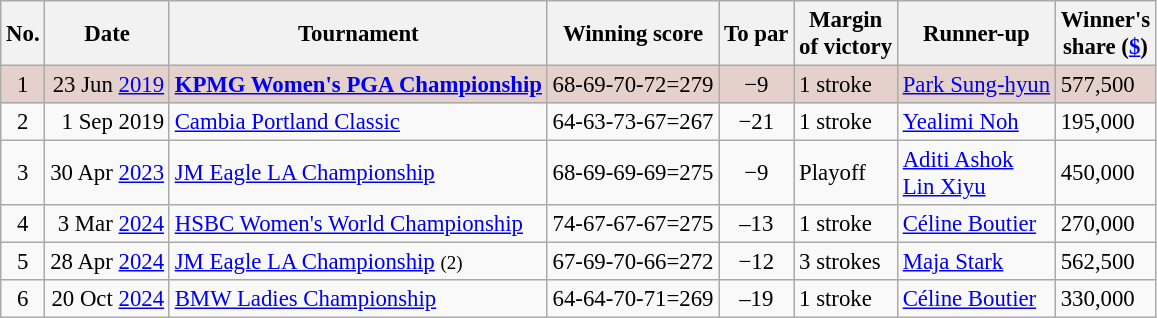<table class="wikitable" style="font-size:95%;">
<tr>
<th>No.</th>
<th>Date</th>
<th>Tournament</th>
<th>Winning score</th>
<th>To par</th>
<th>Margin<br>of victory</th>
<th>Runner-up</th>
<th>Winner's<br>share (<a href='#'>$</a>)</th>
</tr>
<tr style="background:#e5d1cb;">
<td align=center>1</td>
<td align=right>23 Jun <a href='#'>2019</a></td>
<td><strong><a href='#'>KPMG Women's PGA Championship</a></strong></td>
<td align=right>68-69-70-72=279</td>
<td align=center>−9</td>
<td>1 stroke</td>
<td> <a href='#'>Park Sung-hyun</a></td>
<td>577,500</td>
</tr>
<tr>
<td align=center>2</td>
<td align=right>1 Sep 2019</td>
<td><a href='#'>Cambia Portland Classic</a></td>
<td align=right>64-63-73-67=267</td>
<td align=center>−21</td>
<td>1 stroke</td>
<td> <a href='#'>Yealimi Noh</a></td>
<td>195,000</td>
</tr>
<tr>
<td align=center>3</td>
<td align=right>30 Apr <a href='#'>2023</a></td>
<td><a href='#'>JM Eagle LA Championship</a></td>
<td align=right>68-69-69-69=275</td>
<td align=center>−9</td>
<td>Playoff</td>
<td> <a href='#'>Aditi Ashok</a><br> <a href='#'>Lin Xiyu</a></td>
<td>450,000</td>
</tr>
<tr>
<td align=center>4</td>
<td align=right>3 Mar <a href='#'>2024</a></td>
<td><a href='#'>HSBC Women's World Championship</a></td>
<td align=right>74-67-67-67=275</td>
<td align=center>–13</td>
<td>1 stroke</td>
<td> <a href='#'>Céline Boutier</a></td>
<td>270,000</td>
</tr>
<tr>
<td align=center>5</td>
<td align=right>28 Apr <a href='#'>2024</a></td>
<td><a href='#'>JM Eagle LA Championship</a> <small>(2)</small></td>
<td align=right>67-69-70-66=272</td>
<td align=center>−12</td>
<td>3 strokes</td>
<td> <a href='#'>Maja Stark</a></td>
<td>562,500</td>
</tr>
<tr>
<td align=center>6</td>
<td align=right>20 Oct <a href='#'>2024</a></td>
<td><a href='#'>BMW Ladies Championship</a></td>
<td align=right>64-64-70-71=269</td>
<td align=center>–19</td>
<td>1 stroke</td>
<td> <a href='#'>Céline Boutier</a></td>
<td>330,000</td>
</tr>
</table>
